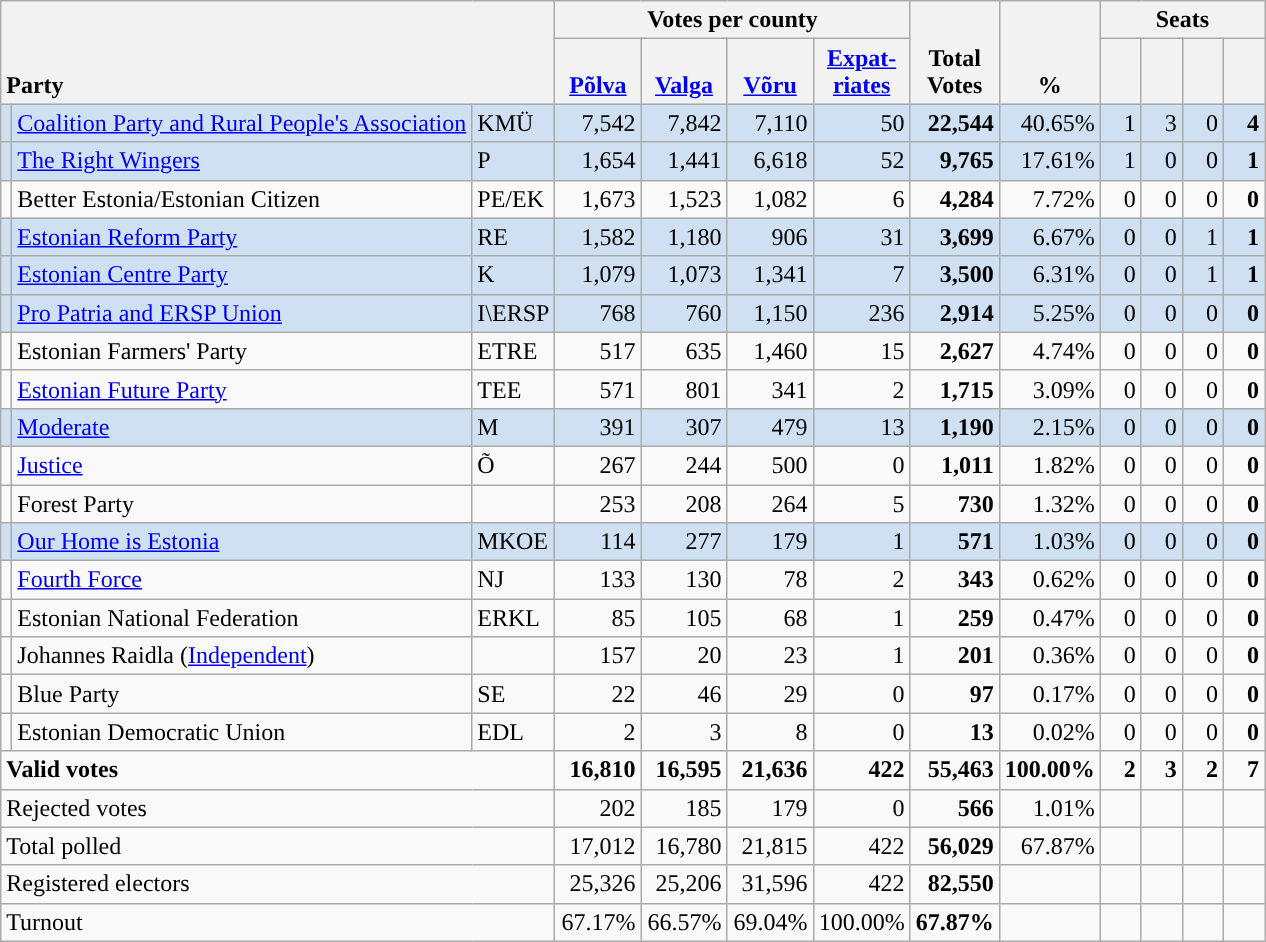<table class="wikitable" border="1" style="text-align:right;">
<tr>
<th style="text-align:left;" valign=bottom rowspan=2 colspan=3>Party</th>
<th colspan=4>Votes per county</th>
<th align=center valign=bottom rowspan=2 width="50">Total Votes</th>
<th align=center valign=bottom rowspan=2 width="50">%</th>
<th colspan=4>Seats</th>
</tr>
<tr>
<th align=center valign=bottom width="50"><a href='#'>Põlva</a></th>
<th align=center valign=bottom width="50"><a href='#'>Valga</a></th>
<th align=center valign=bottom width="50"><a href='#'>Võru</a></th>
<th align=center valign=bottom width="50"><a href='#'>Expat- riates</a></th>
<th align=center valign=bottom width="20"><small></small></th>
<th align=center valign=bottom width="20"><small></small></th>
<th align=center valign=bottom width="20"><small></small></th>
<th align=center valign=bottom width="20"><small></small></th>
</tr>
<tr style="background:#CEE0F2;">
<td style="background:"></td>
<td align=left><a href='#'>Coalition Party and Rural People's Association</a></td>
<td align=left>KMÜ</td>
<td>7,542</td>
<td>7,842</td>
<td>7,110</td>
<td>50</td>
<td><strong>22,544</strong></td>
<td>40.65%</td>
<td>1</td>
<td>3</td>
<td>0</td>
<td><strong>4</strong></td>
</tr>
<tr style="background:#CEE0F2;">
<td></td>
<td align=left><a href='#'>The Right Wingers</a></td>
<td align=left>P</td>
<td>1,654</td>
<td>1,441</td>
<td>6,618</td>
<td>52</td>
<td><strong>9,765</strong></td>
<td>17.61%</td>
<td>1</td>
<td>0</td>
<td>0</td>
<td><strong>1</strong></td>
</tr>
<tr>
<td></td>
<td align=left>Better Estonia/Estonian Citizen</td>
<td align=left>PE/EK</td>
<td>1,673</td>
<td>1,523</td>
<td>1,082</td>
<td>6</td>
<td><strong>4,284</strong></td>
<td>7.72%</td>
<td>0</td>
<td>0</td>
<td>0</td>
<td><strong>0</strong></td>
</tr>
<tr style="background:#CEE0F2;">
<td style="background:"></td>
<td align=left><a href='#'>Estonian Reform Party</a></td>
<td align=left>RE</td>
<td>1,582</td>
<td>1,180</td>
<td>906</td>
<td>31</td>
<td><strong>3,699</strong></td>
<td>6.67%</td>
<td>0</td>
<td>0</td>
<td>1</td>
<td><strong>1</strong></td>
</tr>
<tr style="background:#CEE0F2;">
<td style="background:"></td>
<td align=left><a href='#'>Estonian Centre Party</a></td>
<td align=left>K</td>
<td>1,079</td>
<td>1,073</td>
<td>1,341</td>
<td>7</td>
<td><strong>3,500</strong></td>
<td>6.31%</td>
<td>0</td>
<td>0</td>
<td>1</td>
<td><strong>1</strong></td>
</tr>
<tr style="background:#CEE0F2;">
<td style="background:"></td>
<td align=left><a href='#'>Pro Patria and ERSP Union</a></td>
<td align=left>I\ERSP</td>
<td>768</td>
<td>760</td>
<td>1,150</td>
<td>236</td>
<td><strong>2,914</strong></td>
<td>5.25%</td>
<td>0</td>
<td>0</td>
<td>0</td>
<td><strong>0</strong></td>
</tr>
<tr>
<td></td>
<td align=left>Estonian Farmers' Party</td>
<td align=left>ETRE</td>
<td>517</td>
<td>635</td>
<td>1,460</td>
<td>15</td>
<td><strong>2,627</strong></td>
<td>4.74%</td>
<td>0</td>
<td>0</td>
<td>0</td>
<td><strong>0</strong></td>
</tr>
<tr>
<td style="background:"></td>
<td align=left><a href='#'>Estonian Future Party</a></td>
<td align=left>TEE</td>
<td>571</td>
<td>801</td>
<td>341</td>
<td>2</td>
<td><strong>1,715</strong></td>
<td>3.09%</td>
<td>0</td>
<td>0</td>
<td>0</td>
<td><strong>0</strong></td>
</tr>
<tr style="background:#CEE0F2;">
<td style="background:"></td>
<td align=left><a href='#'>Moderate</a></td>
<td align=left>M</td>
<td>391</td>
<td>307</td>
<td>479</td>
<td>13</td>
<td><strong>1,190</strong></td>
<td>2.15%</td>
<td>0</td>
<td>0</td>
<td>0</td>
<td><strong>0</strong></td>
</tr>
<tr>
<td style="background:"></td>
<td align=left><a href='#'>Justice</a></td>
<td align=left>Õ</td>
<td>267</td>
<td>244</td>
<td>500</td>
<td>0</td>
<td><strong>1,011</strong></td>
<td>1.82%</td>
<td>0</td>
<td>0</td>
<td>0</td>
<td><strong>0</strong></td>
</tr>
<tr>
<td></td>
<td align=left>Forest Party</td>
<td></td>
<td>253</td>
<td>208</td>
<td>264</td>
<td>5</td>
<td><strong>730</strong></td>
<td>1.32%</td>
<td>0</td>
<td>0</td>
<td>0</td>
<td><strong>0</strong></td>
</tr>
<tr style="background:#CEE0F2;">
<td style="background:"></td>
<td align=left><a href='#'>Our Home is Estonia</a></td>
<td align=left>MKOE</td>
<td>114</td>
<td>277</td>
<td>179</td>
<td>1</td>
<td><strong>571</strong></td>
<td>1.03%</td>
<td>0</td>
<td>0</td>
<td>0</td>
<td><strong>0</strong></td>
</tr>
<tr>
<td style="background:"></td>
<td align=left><a href='#'>Fourth Force</a></td>
<td align=left>NJ</td>
<td>133</td>
<td>130</td>
<td>78</td>
<td>2</td>
<td><strong>343</strong></td>
<td>0.62%</td>
<td>0</td>
<td>0</td>
<td>0</td>
<td><strong>0</strong></td>
</tr>
<tr>
<td></td>
<td align=left>Estonian National Federation</td>
<td align=left>ERKL</td>
<td>85</td>
<td>105</td>
<td>68</td>
<td>1</td>
<td><strong>259</strong></td>
<td>0.47%</td>
<td>0</td>
<td>0</td>
<td>0</td>
<td><strong>0</strong></td>
</tr>
<tr>
<td style="background:"></td>
<td align=left>Johannes Raidla (<a href='#'>Independent</a>)</td>
<td></td>
<td>157</td>
<td>20</td>
<td>23</td>
<td>1</td>
<td><strong>201</strong></td>
<td>0.36%</td>
<td>0</td>
<td>0</td>
<td>0</td>
<td><strong>0</strong></td>
</tr>
<tr>
<td></td>
<td align=left>Blue Party</td>
<td align=left>SE</td>
<td>22</td>
<td>46</td>
<td>29</td>
<td>0</td>
<td><strong>97</strong></td>
<td>0.17%</td>
<td>0</td>
<td>0</td>
<td>0</td>
<td><strong>0</strong></td>
</tr>
<tr>
<td></td>
<td align=left>Estonian Democratic Union</td>
<td align=left>EDL</td>
<td>2</td>
<td>3</td>
<td>8</td>
<td>0</td>
<td><strong>13</strong></td>
<td>0.02%</td>
<td>0</td>
<td>0</td>
<td>0</td>
<td><strong>0</strong></td>
</tr>
<tr style="font-weight:bold">
<td align=left colspan=3>Valid votes</td>
<td>16,810</td>
<td>16,595</td>
<td>21,636</td>
<td>422</td>
<td>55,463</td>
<td>100.00%</td>
<td>2</td>
<td>3</td>
<td>2</td>
<td>7</td>
</tr>
<tr>
<td align=left colspan=3>Rejected votes</td>
<td>202</td>
<td>185</td>
<td>179</td>
<td>0</td>
<td><strong>566</strong></td>
<td>1.01%</td>
<td></td>
<td></td>
<td></td>
<td></td>
</tr>
<tr>
<td align=left colspan=3>Total polled</td>
<td>17,012</td>
<td>16,780</td>
<td>21,815</td>
<td>422</td>
<td><strong>56,029</strong></td>
<td>67.87%</td>
<td></td>
<td></td>
<td></td>
<td></td>
</tr>
<tr>
<td align=left colspan=3>Registered electors</td>
<td>25,326</td>
<td>25,206</td>
<td>31,596</td>
<td>422</td>
<td><strong>82,550</strong></td>
<td></td>
<td></td>
<td></td>
<td></td>
<td></td>
</tr>
<tr>
<td align=left colspan=3>Turnout</td>
<td>67.17%</td>
<td>66.57%</td>
<td>69.04%</td>
<td>100.00%</td>
<td><strong>67.87%</strong></td>
<td></td>
<td></td>
<td></td>
<td></td>
<td></td>
</tr>
</table>
